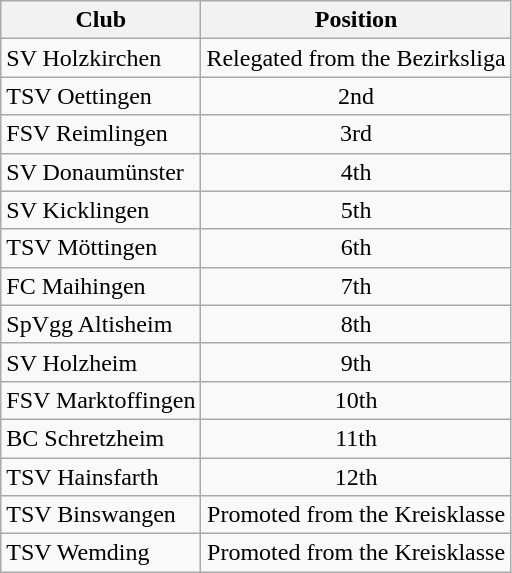<table class="wikitable sortable" style="text-align:center">
<tr>
<th>Club</th>
<th>Position</th>
</tr>
<tr>
<td style="text-align:left;">SV Holzkirchen</td>
<td>Relegated from the Bezirksliga</td>
</tr>
<tr>
<td style="text-align:left;">TSV Oettingen</td>
<td>2nd</td>
</tr>
<tr>
<td style="text-align:left;">FSV Reimlingen</td>
<td>3rd</td>
</tr>
<tr>
<td style="text-align:left;">SV Donaumünster</td>
<td>4th</td>
</tr>
<tr>
<td style="text-align:left;">SV Kicklingen</td>
<td>5th</td>
</tr>
<tr>
<td style="text-align:left;">TSV Möttingen</td>
<td>6th</td>
</tr>
<tr>
<td style="text-align:left;">FC Maihingen</td>
<td>7th</td>
</tr>
<tr>
<td style="text-align:left;">SpVgg Altisheim</td>
<td>8th</td>
</tr>
<tr>
<td style="text-align:left;">SV Holzheim</td>
<td>9th</td>
</tr>
<tr>
<td style="text-align:left;">FSV Marktoffingen</td>
<td>10th</td>
</tr>
<tr>
<td style="text-align:left;">BC Schretzheim</td>
<td>11th</td>
</tr>
<tr>
<td style="text-align:left;">TSV Hainsfarth</td>
<td>12th</td>
</tr>
<tr>
<td style="text-align:left;">TSV Binswangen</td>
<td>Promoted from the Kreisklasse</td>
</tr>
<tr>
<td style="text-align:left;">TSV Wemding</td>
<td>Promoted from the Kreisklasse</td>
</tr>
</table>
